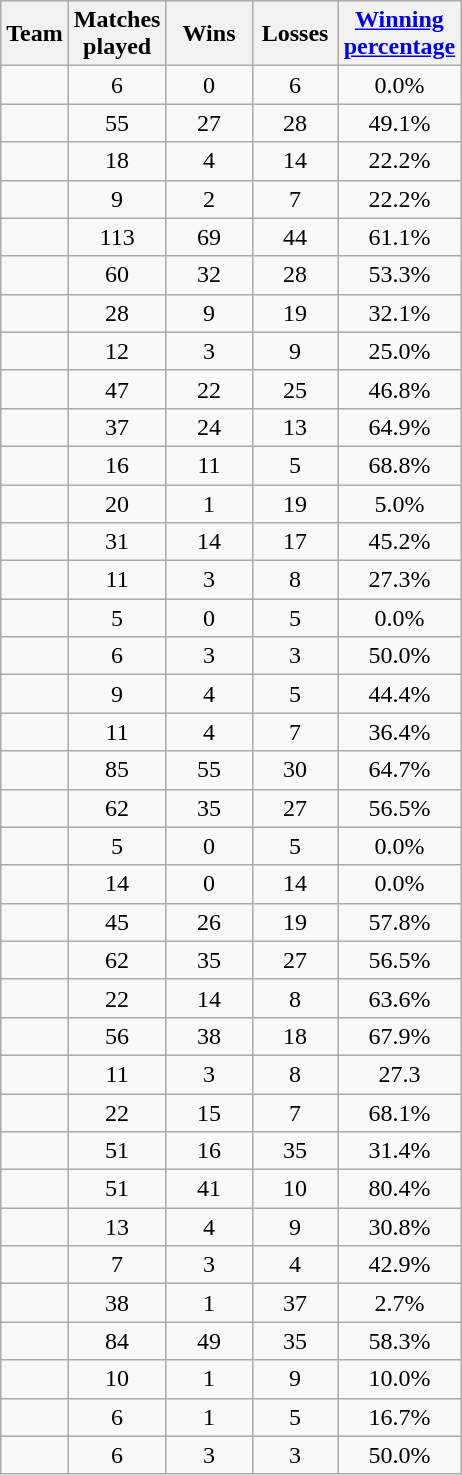<table class="sortable wikitable" style="text-align:center">
<tr>
<th>Team</th>
<th width="50px">Matches played</th>
<th width=50px>Wins</th>
<th width=50px>Losses</th>
<th width=70px><a href='#'>Winning percentage</a></th>
</tr>
<tr>
<td align=left></td>
<td>6</td>
<td>0</td>
<td>6</td>
<td>0.0%</td>
</tr>
<tr>
<td align=left></td>
<td>55</td>
<td>27</td>
<td>28</td>
<td>49.1%</td>
</tr>
<tr>
<td align=left></td>
<td>18</td>
<td>4</td>
<td>14</td>
<td>22.2%</td>
</tr>
<tr>
<td align=left></td>
<td>9</td>
<td>2</td>
<td>7</td>
<td>22.2%</td>
</tr>
<tr>
<td align=left></td>
<td>113</td>
<td>69</td>
<td>44</td>
<td>61.1%</td>
</tr>
<tr>
<td align=left></td>
<td>60</td>
<td>32</td>
<td>28</td>
<td>53.3%</td>
</tr>
<tr>
<td align=left></td>
<td>28</td>
<td>9</td>
<td>19</td>
<td>32.1%</td>
</tr>
<tr>
<td align=left></td>
<td>12</td>
<td>3</td>
<td>9</td>
<td>25.0%</td>
</tr>
<tr>
<td align=left></td>
<td>47</td>
<td>22</td>
<td>25</td>
<td>46.8%</td>
</tr>
<tr>
<td align=left><em></em></td>
<td>37</td>
<td>24</td>
<td>13</td>
<td>64.9%</td>
</tr>
<tr>
<td align=left><em></em></td>
<td>16</td>
<td>11</td>
<td>5</td>
<td>68.8%</td>
</tr>
<tr>
<td align=left></td>
<td>20</td>
<td>1</td>
<td>19</td>
<td>5.0%</td>
</tr>
<tr>
<td align=left></td>
<td>31</td>
<td>14</td>
<td>17</td>
<td>45.2%</td>
</tr>
<tr>
<td align=left></td>
<td>11</td>
<td>3</td>
<td>8</td>
<td>27.3%</td>
</tr>
<tr>
<td align=left></td>
<td>5</td>
<td>0</td>
<td>5</td>
<td>0.0%</td>
</tr>
<tr>
<td align=left></td>
<td>6</td>
<td>3</td>
<td>3</td>
<td>50.0%</td>
</tr>
<tr>
<td align=left></td>
<td>9</td>
<td>4</td>
<td>5</td>
<td>44.4%</td>
</tr>
<tr>
<td align=left></td>
<td>11</td>
<td>4</td>
<td>7</td>
<td>36.4%</td>
</tr>
<tr>
<td align=left></td>
<td>85</td>
<td>55</td>
<td>30</td>
<td>64.7%</td>
</tr>
<tr>
<td align=left></td>
<td>62</td>
<td>35</td>
<td>27</td>
<td>56.5%</td>
</tr>
<tr>
<td align=left></td>
<td>5</td>
<td>0</td>
<td>5</td>
<td>0.0%</td>
</tr>
<tr>
<td align=left></td>
<td>14</td>
<td>0</td>
<td>14</td>
<td>0.0%</td>
</tr>
<tr>
<td align=left></td>
<td>45</td>
<td>26</td>
<td>19</td>
<td>57.8%</td>
</tr>
<tr>
<td align=left></td>
<td>62</td>
<td>35</td>
<td>27</td>
<td>56.5%</td>
</tr>
<tr>
<td align=left></td>
<td>22</td>
<td>14</td>
<td>8</td>
<td>63.6%</td>
</tr>
<tr>
<td align=left></td>
<td>56</td>
<td>38</td>
<td>18</td>
<td>67.9%</td>
</tr>
<tr>
<td align=left></td>
<td>11</td>
<td>3</td>
<td>8</td>
<td>27.3</td>
</tr>
<tr>
<td align=left><em></em></td>
<td>22</td>
<td>15</td>
<td>7</td>
<td>68.1%</td>
</tr>
<tr>
<td align=left></td>
<td>51</td>
<td>16</td>
<td>35</td>
<td>31.4%</td>
</tr>
<tr>
<td align=left><em></em></td>
<td>51</td>
<td>41</td>
<td>10</td>
<td>80.4%</td>
</tr>
<tr>
<td align=left></td>
<td>13</td>
<td>4</td>
<td>9</td>
<td>30.8%</td>
</tr>
<tr>
<td align=left></td>
<td>7</td>
<td>3</td>
<td>4</td>
<td>42.9%</td>
</tr>
<tr>
<td align=left></td>
<td>38</td>
<td>1</td>
<td>37</td>
<td>2.7%</td>
</tr>
<tr>
<td align=left></td>
<td>84</td>
<td>49</td>
<td>35</td>
<td>58.3%</td>
</tr>
<tr>
<td align=left></td>
<td>10</td>
<td>1</td>
<td>9</td>
<td>10.0%</td>
</tr>
<tr>
<td align=left><em></em></td>
<td>6</td>
<td>1</td>
<td>5</td>
<td>16.7%</td>
</tr>
<tr>
<td align=left><em></em></td>
<td>6</td>
<td>3</td>
<td>3</td>
<td>50.0%</td>
</tr>
</table>
